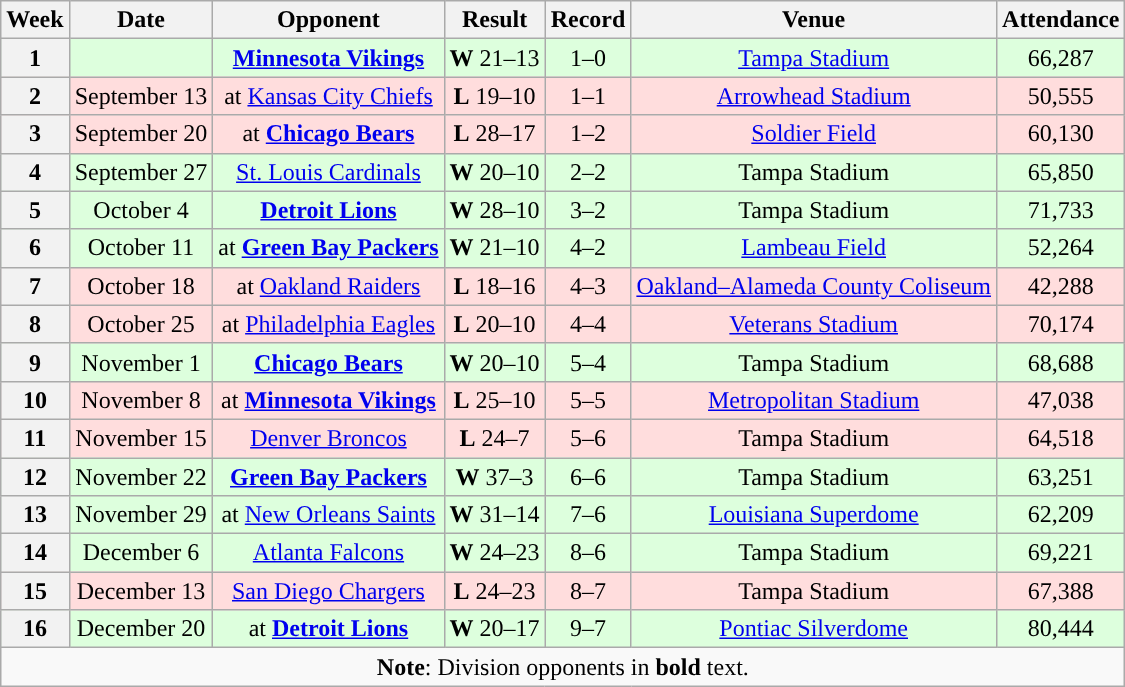<table class="wikitable" style="text-align:center">
<tr>
<th>Week</th>
<th>Date</th>
<th>Opponent</th>
<th>Result</th>
<th>Record</th>
<th>Venue</th>
<th>Attendance</th>
</tr>
<tr style="background:#ddffdd">
<th>1</th>
<td></td>
<td><strong><a href='#'>Minnesota Vikings</a></strong></td>
<td><strong>W</strong> 21–13</td>
<td>1–0</td>
<td><a href='#'>Tampa Stadium</a></td>
<td>66,287</td>
</tr>
<tr style="background:#ffdddd">
<th>2</th>
<td>September 13</td>
<td>at <a href='#'>Kansas City Chiefs</a></td>
<td><strong>L</strong> 19–10</td>
<td>1–1</td>
<td><a href='#'>Arrowhead Stadium</a></td>
<td>50,555</td>
</tr>
<tr style="background:#ffdddd">
<th>3</th>
<td>September 20</td>
<td>at <strong><a href='#'>Chicago Bears</a></strong></td>
<td><strong>L</strong> 28–17</td>
<td>1–2</td>
<td><a href='#'>Soldier Field</a></td>
<td>60,130</td>
</tr>
<tr style="background:#ddffdd">
<th>4</th>
<td>September 27</td>
<td><a href='#'>St. Louis Cardinals</a></td>
<td><strong>W</strong> 20–10</td>
<td>2–2</td>
<td>Tampa Stadium</td>
<td>65,850</td>
</tr>
<tr style="background:#ddffdd">
<th>5</th>
<td>October 4</td>
<td><strong><a href='#'>Detroit Lions</a></strong></td>
<td><strong>W</strong> 28–10</td>
<td>3–2</td>
<td>Tampa Stadium</td>
<td>71,733</td>
</tr>
<tr style="background:#ddffdd">
<th>6</th>
<td>October 11</td>
<td>at <strong><a href='#'>Green Bay Packers</a></strong></td>
<td><strong>W</strong> 21–10</td>
<td>4–2</td>
<td><a href='#'>Lambeau Field</a></td>
<td>52,264</td>
</tr>
<tr style="background:#ffdddd">
<th>7</th>
<td>October 18</td>
<td>at <a href='#'>Oakland Raiders</a></td>
<td><strong>L</strong> 18–16</td>
<td>4–3</td>
<td><a href='#'>Oakland–Alameda County Coliseum</a></td>
<td>42,288</td>
</tr>
<tr style="background:#ffdddd">
<th>8</th>
<td>October 25</td>
<td>at <a href='#'>Philadelphia Eagles</a></td>
<td><strong>L</strong> 20–10</td>
<td>4–4</td>
<td><a href='#'>Veterans Stadium</a></td>
<td>70,174</td>
</tr>
<tr style="background:#ddffdd">
<th>9</th>
<td>November 1</td>
<td><strong><a href='#'>Chicago Bears</a></strong></td>
<td><strong>W</strong> 20–10</td>
<td>5–4</td>
<td>Tampa Stadium</td>
<td>68,688</td>
</tr>
<tr style="background:#ffdddd">
<th>10</th>
<td>November 8</td>
<td>at <strong><a href='#'>Minnesota Vikings</a></strong></td>
<td><strong>L</strong> 25–10</td>
<td>5–5</td>
<td><a href='#'>Metropolitan Stadium</a></td>
<td>47,038</td>
</tr>
<tr style="background:#ffdddd">
<th>11</th>
<td>November 15</td>
<td><a href='#'>Denver Broncos</a></td>
<td><strong>L</strong> 24–7</td>
<td>5–6</td>
<td>Tampa Stadium</td>
<td>64,518</td>
</tr>
<tr style="background:#ddffdd">
<th>12</th>
<td>November 22</td>
<td><strong><a href='#'>Green Bay Packers</a></strong></td>
<td><strong>W</strong> 37–3</td>
<td>6–6</td>
<td>Tampa Stadium</td>
<td>63,251</td>
</tr>
<tr style="background:#ddffdd">
<th>13</th>
<td>November 29</td>
<td>at <a href='#'>New Orleans Saints</a></td>
<td><strong>W</strong> 31–14</td>
<td>7–6</td>
<td><a href='#'>Louisiana Superdome</a></td>
<td>62,209</td>
</tr>
<tr style="background:#ddffdd">
<th>14</th>
<td>December 6</td>
<td><a href='#'>Atlanta Falcons</a></td>
<td><strong>W</strong> 24–23</td>
<td>8–6</td>
<td>Tampa Stadium</td>
<td>69,221</td>
</tr>
<tr style="background:#ffdddd">
<th>15</th>
<td>December 13</td>
<td><a href='#'>San Diego Chargers</a></td>
<td><strong>L</strong> 24–23</td>
<td>8–7</td>
<td>Tampa Stadium</td>
<td>67,388</td>
</tr>
<tr style="background:#ddffdd">
<th>16</th>
<td>December 20</td>
<td>at <strong><a href='#'>Detroit Lions</a></strong></td>
<td><strong>W</strong> 20–17</td>
<td>9–7</td>
<td><a href='#'>Pontiac Silverdome</a></td>
<td>80,444</td>
</tr>
<tr>
<td colspan="7"><strong>Note</strong>: Division opponents in <strong>bold</strong> text.</td>
</tr>
</table>
